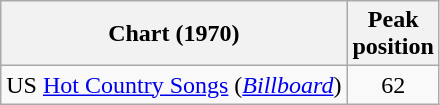<table class="wikitable">
<tr>
<th>Chart (1970)</th>
<th>Peak<br>position</th>
</tr>
<tr>
<td>US <a href='#'>Hot Country Songs</a> (<em><a href='#'>Billboard</a></em>)</td>
<td align="center">62</td>
</tr>
</table>
